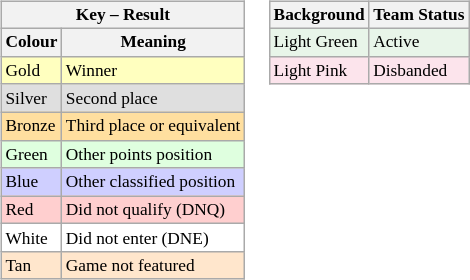<table style="font-size:85%;">
<tr>
<td valign="top"><br><table class="wikitable" style="font-size:85%; width:auto;">
<tr>
<th colspan=2>Key – Result</th>
</tr>
<tr>
<th>Colour</th>
<th>Meaning</th>
</tr>
<tr style="background-color:#FFFFBF">
<td>Gold</td>
<td>Winner</td>
</tr>
<tr style="background-color:#DFDFDF">
<td>Silver</td>
<td>Second place</td>
</tr>
<tr style="background-color:#FFDF9F">
<td>Bronze</td>
<td>Third place or equivalent</td>
</tr>
<tr style="background-color:#DFFFDF">
<td>Green</td>
<td>Other points position</td>
</tr>
<tr style="background-color:#CFCFFF">
<td>Blue</td>
<td>Other classified position</td>
</tr>
<tr style="background-color:#FFCFCF">
<td>Red</td>
<td>Did not qualify (DNQ)</td>
</tr>
<tr style="background-color:#FFFFFF">
<td>White</td>
<td>Did not enter (DNE)</td>
</tr>
<tr style="background-color:#FFE6CC">
<td>Tan</td>
<td>Game not featured</td>
</tr>
</table>
&#160;&#160;</td>
<td valign="top"><br><table class="wikitable" style="font-size:85%; width:auto;">
<tr>
<th>Background</th>
<th>Team Status</th>
</tr>
<tr style="background:#e8f5e9">
<td>Light Green</td>
<td>Active</td>
</tr>
<tr style="background:#fce4ec">
<td>Light Pink</td>
<td>Disbanded</td>
</tr>
</table>
</td>
</tr>
</table>
